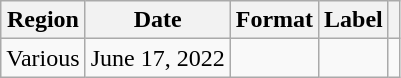<table class="wikitable plainrowheaders">
<tr>
<th scope="col">Region</th>
<th scope="col">Date</th>
<th scope="col">Format</th>
<th scope="col">Label</th>
<th scope="col"></th>
</tr>
<tr>
<td>Various</td>
<td>June 17, 2022</td>
<td></td>
<td></td>
<td align="center"></td>
</tr>
</table>
